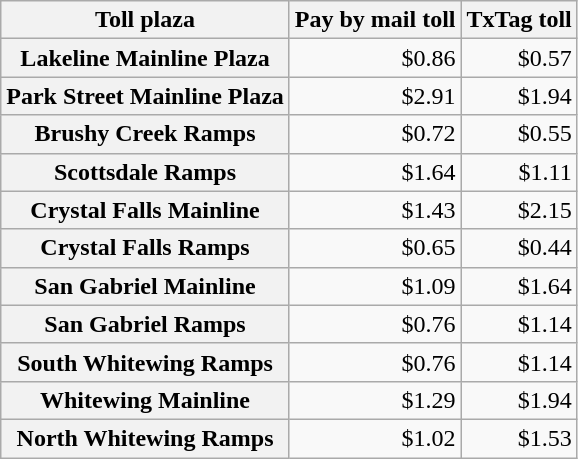<table class="wikitable plainrowheaders" style="text-align:right">
<tr>
<th scope="col">Toll plaza</th>
<th scope="col">Pay by mail toll</th>
<th scope="col">TxTag toll</th>
</tr>
<tr>
<th scope="row">Lakeline Mainline Plaza</th>
<td>$0.86</td>
<td>$0.57</td>
</tr>
<tr>
<th scope="row">Park Street Mainline Plaza</th>
<td>$2.91</td>
<td>$1.94</td>
</tr>
<tr>
<th scope="row">Brushy Creek Ramps</th>
<td>$0.72</td>
<td>$0.55</td>
</tr>
<tr>
<th scope="row">Scottsdale Ramps</th>
<td>$1.64</td>
<td>$1.11</td>
</tr>
<tr>
<th scope="row">Crystal Falls Mainline</th>
<td>$1.43</td>
<td>$2.15</td>
</tr>
<tr>
<th scope="row">Crystal Falls Ramps</th>
<td>$0.65</td>
<td>$0.44</td>
</tr>
<tr>
<th scope="row">San Gabriel Mainline</th>
<td>$1.09</td>
<td>$1.64</td>
</tr>
<tr>
<th scope="row">San Gabriel Ramps</th>
<td>$0.76</td>
<td>$1.14</td>
</tr>
<tr>
<th scope="row">South Whitewing Ramps</th>
<td>$0.76</td>
<td>$1.14</td>
</tr>
<tr>
<th scope="row">Whitewing Mainline</th>
<td>$1.29</td>
<td>$1.94</td>
</tr>
<tr>
<th scope="row">North Whitewing Ramps</th>
<td>$1.02</td>
<td>$1.53</td>
</tr>
</table>
